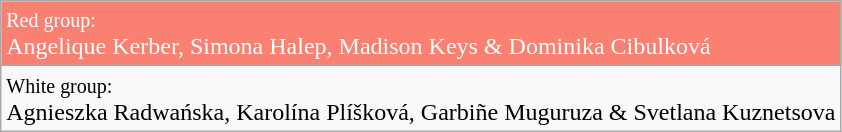<table class="wikitable">
<tr style="background: Salmon; color: white">
<td><small>Red group:</small><br>Angelique Kerber, Simona Halep, Madison Keys  & Dominika Cibulková</td>
</tr>
<tr>
<td><small>White group:</small><br> Agnieszka Radwańska,  Karolína Plíšková,  Garbiñe Muguruza & Svetlana Kuznetsova</td>
</tr>
</table>
